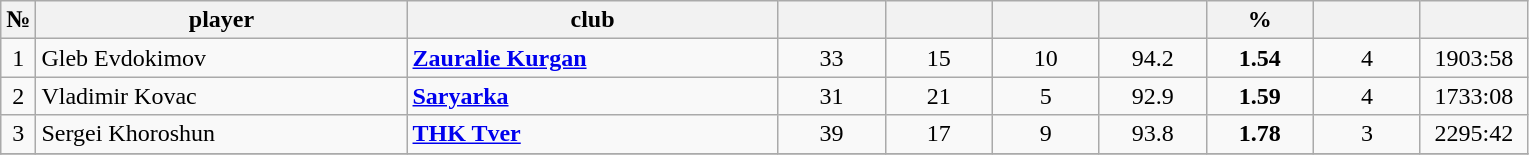<table style="padding:3px; border-spacing:0; text-align:center;" class="wikitable sortable">
<tr>
<th>№</th>
<th style="width:15em">player</th>
<th style="width:15em">club</th>
<th style="width:4em"></th>
<th style="width:4em"></th>
<th style="width:4em"></th>
<th style="width:4em"></th>
<th style="width:4em">%</th>
<th style="width:4em"></th>
<th style="width:4em"></th>
</tr>
<tr>
<td align="center">1</td>
<td align=left> Gleb Evdokimov</td>
<td align=left> <strong><a href='#'>Zauralie Kurgan</a></strong></td>
<td>33</td>
<td>15</td>
<td>10</td>
<td>94.2</td>
<td><strong>1.54</strong></td>
<td>4</td>
<td>1903:58</td>
</tr>
<tr>
<td align="center">2</td>
<td align=left> Vladimir Kovac</td>
<td align=left> <strong><a href='#'>Saryarka</a></strong></td>
<td>31</td>
<td>21</td>
<td>5</td>
<td>92.9</td>
<td><strong>1.59</strong></td>
<td>4</td>
<td>1733:08</td>
</tr>
<tr>
<td align="center">3</td>
<td align=left> Sergei Khoroshun</td>
<td align=left> <strong><a href='#'>THK Tver</a></strong></td>
<td>39</td>
<td>17</td>
<td>9</td>
<td>93.8</td>
<td><strong>1.78</strong></td>
<td>3</td>
<td>2295:42</td>
</tr>
<tr>
</tr>
</table>
